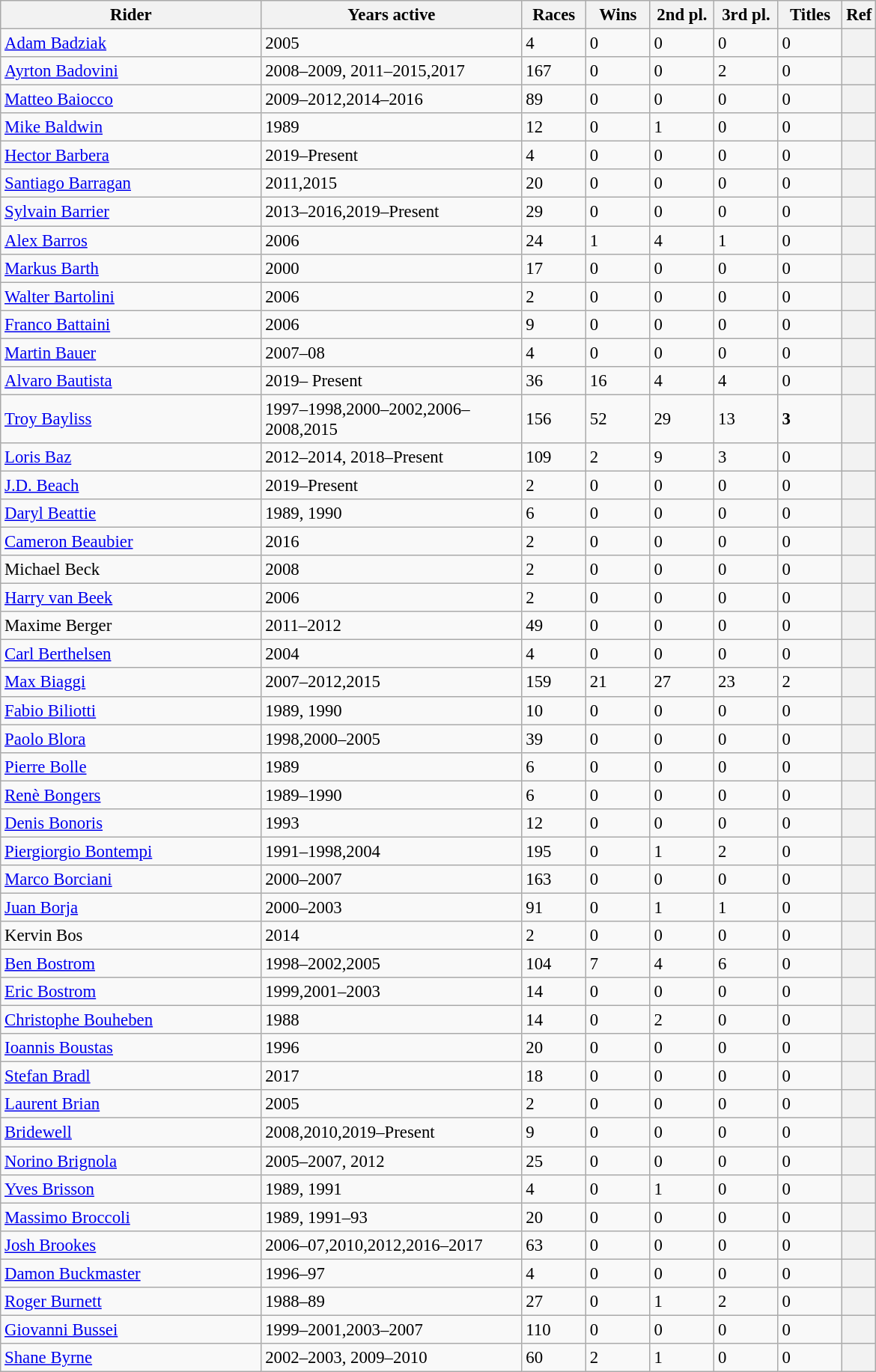<table class="wikitable" style="font-size:95%;">
<tr>
<th width="225">Rider</th>
<th width="225">Years active</th>
<th width="50">Races</th>
<th width="50">Wins</th>
<th width="50">2nd pl.</th>
<th width="50">3rd pl.</th>
<th width="50">Titles</th>
<th width="20">Ref</th>
</tr>
<tr>
<td> <a href='#'>Adam Badziak</a></td>
<td>2005</td>
<td>4</td>
<td>0</td>
<td>0</td>
<td>0</td>
<td>0</td>
<th></th>
</tr>
<tr>
<td> <a href='#'>Ayrton Badovini</a></td>
<td>2008–2009, 2011–2015,2017</td>
<td>167</td>
<td>0</td>
<td>0</td>
<td>2</td>
<td>0</td>
<th></th>
</tr>
<tr>
<td> <a href='#'>Matteo Baiocco</a></td>
<td>2009–2012,2014–2016</td>
<td>89</td>
<td>0</td>
<td>0</td>
<td>0</td>
<td>0</td>
<th></th>
</tr>
<tr>
<td> <a href='#'>Mike Baldwin</a></td>
<td>1989</td>
<td>12</td>
<td>0</td>
<td>1</td>
<td>0</td>
<td>0</td>
<th></th>
</tr>
<tr>
<td> <a href='#'>Hector Barbera</a></td>
<td>2019–Present</td>
<td>4</td>
<td>0</td>
<td>0</td>
<td>0</td>
<td>0</td>
<th></th>
</tr>
<tr>
<td> <a href='#'>Santiago Barragan</a></td>
<td>2011,2015</td>
<td>20</td>
<td>0</td>
<td>0</td>
<td>0</td>
<td>0</td>
<th></th>
</tr>
<tr>
<td> <a href='#'>Sylvain Barrier</a></td>
<td>2013–2016,2019–Present</td>
<td>29</td>
<td>0</td>
<td>0</td>
<td>0</td>
<td>0</td>
<th></th>
</tr>
<tr>
<td> <a href='#'>Alex Barros</a></td>
<td>2006</td>
<td>24</td>
<td>1</td>
<td>4</td>
<td>1</td>
<td>0</td>
<th></th>
</tr>
<tr>
<td> <a href='#'>Markus Barth</a></td>
<td>2000</td>
<td>17</td>
<td>0</td>
<td>0</td>
<td>0</td>
<td>0</td>
<th></th>
</tr>
<tr>
<td> <a href='#'>Walter Bartolini</a></td>
<td>2006</td>
<td>2</td>
<td>0</td>
<td>0</td>
<td>0</td>
<td>0</td>
<th></th>
</tr>
<tr>
<td> <a href='#'>Franco Battaini</a></td>
<td>2006</td>
<td>9</td>
<td>0</td>
<td>0</td>
<td>0</td>
<td>0</td>
<th></th>
</tr>
<tr>
<td> <a href='#'>Martin Bauer</a></td>
<td>2007–08</td>
<td>4</td>
<td>0</td>
<td>0</td>
<td>0</td>
<td>0</td>
<th></th>
</tr>
<tr>
<td> <a href='#'>Alvaro Bautista</a></td>
<td>2019– Present</td>
<td>36</td>
<td>16</td>
<td>4</td>
<td>4</td>
<td>0</td>
<th></th>
</tr>
<tr>
<td> <a href='#'>Troy Bayliss</a></td>
<td>1997–1998,2000–2002,2006–2008,2015</td>
<td>156</td>
<td>52</td>
<td>29</td>
<td>13</td>
<td><strong>3</strong></td>
<th></th>
</tr>
<tr>
<td> <a href='#'>Loris Baz</a></td>
<td>2012–2014, 2018–Present</td>
<td>109</td>
<td>2</td>
<td>9</td>
<td>3</td>
<td>0</td>
<th></th>
</tr>
<tr>
<td> <a href='#'>J.D. Beach</a></td>
<td>2019–Present</td>
<td>2</td>
<td>0</td>
<td>0</td>
<td>0</td>
<td>0</td>
<th></th>
</tr>
<tr>
<td> <a href='#'>Daryl Beattie</a></td>
<td>1989, 1990</td>
<td>6</td>
<td>0</td>
<td>0</td>
<td>0</td>
<td>0</td>
<th></th>
</tr>
<tr>
<td> <a href='#'>Cameron Beaubier</a></td>
<td>2016</td>
<td>2</td>
<td>0</td>
<td>0</td>
<td>0</td>
<td>0</td>
<th></th>
</tr>
<tr>
<td> Michael Beck</td>
<td>2008</td>
<td>2</td>
<td>0</td>
<td>0</td>
<td>0</td>
<td>0</td>
<th></th>
</tr>
<tr>
<td> <a href='#'>Harry van Beek</a></td>
<td>2006</td>
<td>2</td>
<td>0</td>
<td>0</td>
<td>0</td>
<td>0</td>
<th></th>
</tr>
<tr>
<td> Maxime Berger</td>
<td>2011–2012</td>
<td>49</td>
<td>0</td>
<td>0</td>
<td>0</td>
<td>0</td>
<th></th>
</tr>
<tr>
<td> <a href='#'>Carl Berthelsen</a></td>
<td>2004</td>
<td>4</td>
<td>0</td>
<td>0</td>
<td>0</td>
<td>0</td>
<th></th>
</tr>
<tr>
<td> <a href='#'>Max Biaggi</a></td>
<td>2007–2012,2015</td>
<td>159</td>
<td>21</td>
<td>27</td>
<td>23</td>
<td>2</td>
<th></th>
</tr>
<tr>
<td> <a href='#'>Fabio Biliotti</a></td>
<td>1989, 1990</td>
<td>10</td>
<td>0</td>
<td>0</td>
<td>0</td>
<td>0</td>
<th></th>
</tr>
<tr>
<td> <a href='#'>Paolo Blora</a></td>
<td>1998,2000–2005</td>
<td>39</td>
<td>0</td>
<td>0</td>
<td>0</td>
<td>0</td>
<th></th>
</tr>
<tr>
<td> <a href='#'>Pierre Bolle</a></td>
<td>1989</td>
<td>6</td>
<td>0</td>
<td>0</td>
<td>0</td>
<td>0</td>
<th></th>
</tr>
<tr>
<td> <a href='#'>Renè Bongers</a></td>
<td>1989–1990</td>
<td>6</td>
<td>0</td>
<td>0</td>
<td>0</td>
<td>0</td>
<th></th>
</tr>
<tr>
<td> <a href='#'>Denis Bonoris</a></td>
<td>1993</td>
<td>12</td>
<td>0</td>
<td>0</td>
<td>0</td>
<td>0</td>
<th></th>
</tr>
<tr>
<td> <a href='#'>Piergiorgio Bontempi</a></td>
<td>1991–1998,2004</td>
<td>195</td>
<td>0</td>
<td>1</td>
<td>2</td>
<td>0</td>
<th></th>
</tr>
<tr>
<td> <a href='#'>Marco Borciani</a></td>
<td>2000–2007</td>
<td>163</td>
<td>0</td>
<td>0</td>
<td>0</td>
<td>0</td>
<th></th>
</tr>
<tr>
<td> <a href='#'>Juan Borja</a></td>
<td>2000–2003</td>
<td>91</td>
<td>0</td>
<td>1</td>
<td>1</td>
<td>0</td>
<th></th>
</tr>
<tr>
<td> Kervin Bos</td>
<td>2014</td>
<td>2</td>
<td>0</td>
<td>0</td>
<td>0</td>
<td>0</td>
<th></th>
</tr>
<tr>
<td> <a href='#'>Ben Bostrom</a></td>
<td>1998–2002,2005</td>
<td>104</td>
<td>7</td>
<td>4</td>
<td>6</td>
<td>0</td>
<th></th>
</tr>
<tr>
<td> <a href='#'>Eric Bostrom</a></td>
<td>1999,2001–2003</td>
<td>14</td>
<td>0</td>
<td>0</td>
<td>0</td>
<td>0</td>
<th></th>
</tr>
<tr>
<td> <a href='#'>Christophe Bouheben</a></td>
<td>1988</td>
<td>14</td>
<td>0</td>
<td>2</td>
<td>0</td>
<td>0</td>
<th></th>
</tr>
<tr>
<td> <a href='#'>Ioannis Boustas</a></td>
<td>1996</td>
<td>20</td>
<td>0</td>
<td>0</td>
<td>0</td>
<td>0</td>
<th></th>
</tr>
<tr>
<td> <a href='#'>Stefan Bradl</a></td>
<td>2017</td>
<td>18</td>
<td>0</td>
<td>0</td>
<td>0</td>
<td>0</td>
<th></th>
</tr>
<tr>
<td> <a href='#'>Laurent Brian</a></td>
<td>2005</td>
<td>2</td>
<td>0</td>
<td>0</td>
<td>0</td>
<td>0</td>
<th></th>
</tr>
<tr>
<td> <a href='#'> Bridewell</a></td>
<td>2008,2010,2019–Present</td>
<td>9</td>
<td>0</td>
<td>0</td>
<td>0</td>
<td>0</td>
<th></th>
</tr>
<tr>
<td> <a href='#'>Norino Brignola</a></td>
<td>2005–2007, 2012</td>
<td>25</td>
<td>0</td>
<td>0</td>
<td>0</td>
<td>0</td>
<th></th>
</tr>
<tr>
<td> <a href='#'>Yves Brisson</a></td>
<td>1989, 1991</td>
<td>4</td>
<td>0</td>
<td>1</td>
<td>0</td>
<td>0</td>
<th></th>
</tr>
<tr>
<td> <a href='#'>Massimo Broccoli</a></td>
<td>1989, 1991–93</td>
<td>20</td>
<td>0</td>
<td>0</td>
<td>0</td>
<td>0</td>
<th></th>
</tr>
<tr>
<td> <a href='#'>Josh Brookes</a></td>
<td>2006–07,2010,2012,2016–2017</td>
<td>63</td>
<td>0</td>
<td>0</td>
<td>0</td>
<td>0</td>
<th></th>
</tr>
<tr>
<td> <a href='#'>Damon Buckmaster</a></td>
<td>1996–97</td>
<td>4</td>
<td>0</td>
<td>0</td>
<td>0</td>
<td>0</td>
<th></th>
</tr>
<tr>
<td> <a href='#'>Roger Burnett</a></td>
<td>1988–89</td>
<td>27</td>
<td>0</td>
<td>1</td>
<td>2</td>
<td>0</td>
<th></th>
</tr>
<tr>
<td> <a href='#'>Giovanni Bussei</a></td>
<td>1999–2001,2003–2007</td>
<td>110</td>
<td>0</td>
<td>0</td>
<td>0</td>
<td>0</td>
<th></th>
</tr>
<tr>
<td> <a href='#'>Shane Byrne</a></td>
<td>2002–2003, 2009–2010</td>
<td>60</td>
<td>2</td>
<td>1</td>
<td>0</td>
<td>0</td>
<th></th>
</tr>
</table>
